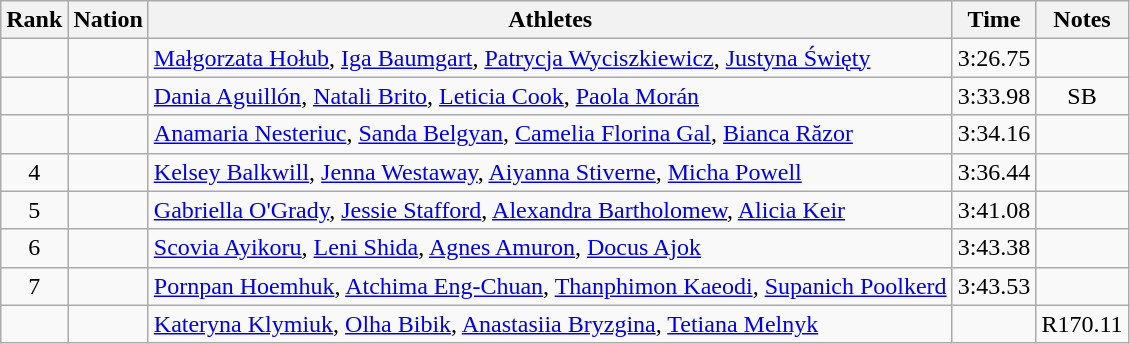<table class="wikitable sortable" style="text-align:center">
<tr>
<th>Rank</th>
<th>Nation</th>
<th>Athletes</th>
<th>Time</th>
<th>Notes</th>
</tr>
<tr>
<td></td>
<td align=left></td>
<td align=left><a href='#'>Małgorzata Hołub</a>, <a href='#'>Iga Baumgart</a>, <a href='#'>Patrycja Wyciszkiewicz</a>, <a href='#'>Justyna Święty</a></td>
<td>3:26.75</td>
<td></td>
</tr>
<tr>
<td></td>
<td align=left></td>
<td align=left><a href='#'>Dania Aguillón</a>, <a href='#'>Natali Brito</a>, <a href='#'>Leticia Cook</a>, <a href='#'>Paola Morán</a></td>
<td>3:33.98</td>
<td>SB</td>
</tr>
<tr>
<td></td>
<td align=left></td>
<td align=left><a href='#'>Anamaria Nesteriuc</a>, <a href='#'>Sanda Belgyan</a>, <a href='#'>Camelia Florina Gal</a>, <a href='#'>Bianca Răzor</a></td>
<td>3:34.16</td>
<td></td>
</tr>
<tr>
<td>4</td>
<td align=left></td>
<td align=left><a href='#'>Kelsey Balkwill</a>, <a href='#'>Jenna Westaway</a>, <a href='#'>Aiyanna Stiverne</a>, <a href='#'>Micha Powell</a></td>
<td>3:36.44</td>
<td></td>
</tr>
<tr>
<td>5</td>
<td align=left></td>
<td align=left><a href='#'>Gabriella O'Grady</a>, <a href='#'>Jessie Stafford</a>, <a href='#'>Alexandra Bartholomew</a>, <a href='#'>Alicia Keir</a></td>
<td>3:41.08</td>
<td></td>
</tr>
<tr>
<td>6</td>
<td align=left></td>
<td align=left><a href='#'>Scovia Ayikoru</a>, <a href='#'>Leni Shida</a>, <a href='#'>Agnes Amuron</a>, <a href='#'>Docus Ajok</a></td>
<td>3:43.38</td>
<td></td>
</tr>
<tr>
<td>7</td>
<td align=left></td>
<td align=left><a href='#'>Pornpan Hoemhuk</a>, <a href='#'>Atchima Eng-Chuan</a>, <a href='#'>Thanphimon Kaeodi</a>, <a href='#'>Supanich Poolkerd</a></td>
<td>3:43.53</td>
<td></td>
</tr>
<tr>
<td></td>
<td align=left></td>
<td align=left><a href='#'>Kateryna Klymiuk</a>, <a href='#'>Olha Bibik</a>, <a href='#'>Anastasiia Bryzgina</a>, <a href='#'>Tetiana Melnyk</a></td>
<td></td>
<td>R170.11</td>
</tr>
</table>
